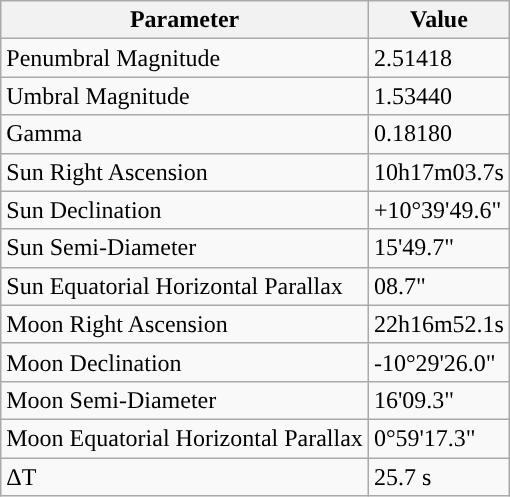<table class="wikitable">
<tr>
<th>Parameter</th>
<th>Value</th>
</tr>
<tr>
<td>Penumbral Magnitude</td>
<td>2.51418</td>
</tr>
<tr>
<td>Umbral Magnitude</td>
<td>1.53440</td>
</tr>
<tr>
<td>Gamma</td>
<td>0.18180</td>
</tr>
<tr>
<td>Sun Right Ascension</td>
<td>10h17m03.7s</td>
</tr>
<tr>
<td>Sun Declination</td>
<td>+10°39'49.6"</td>
</tr>
<tr>
<td>Sun Semi-Diameter</td>
<td>15'49.7"</td>
</tr>
<tr>
<td>Sun Equatorial Horizontal Parallax</td>
<td>08.7"</td>
</tr>
<tr>
<td>Moon Right Ascension</td>
<td>22h16m52.1s</td>
</tr>
<tr>
<td>Moon Declination</td>
<td>-10°29'26.0"</td>
</tr>
<tr>
<td>Moon Semi-Diameter</td>
<td>16'09.3"</td>
</tr>
<tr>
<td>Moon Equatorial Horizontal Parallax</td>
<td>0°59'17.3"</td>
</tr>
<tr>
<td>ΔT</td>
<td>25.7 s</td>
</tr>
</table>
